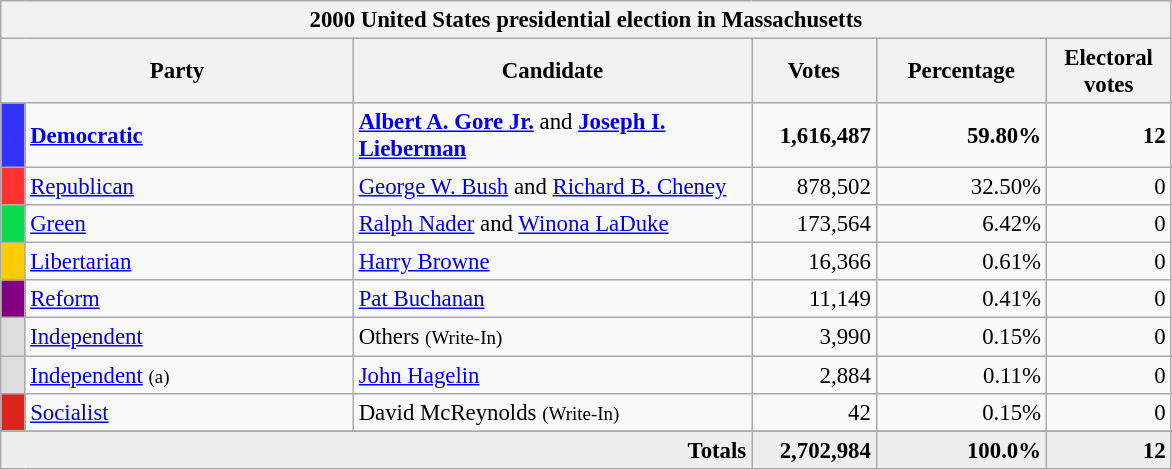<table class="wikitable" style="font-size: 95%;">
<tr>
<th colspan="6">2000 United States presidential election in Massachusetts</th>
</tr>
<tr>
<th colspan="2" style="width: 15em">Party</th>
<th style="width: 17em">Candidate</th>
<th style="width: 5em">Votes</th>
<th style="width: 7em">Percentage</th>
<th style="width: 5em">Electoral votes</th>
</tr>
<tr>
<th style="background-color:#3333FF; width: 3px"></th>
<td style="width: 130px"><strong><a href='#'>Democratic</a></strong></td>
<td><strong><a href='#'>Albert A. Gore Jr.</a></strong> and <strong><a href='#'>Joseph I. Lieberman</a></strong></td>
<td align="right"><strong>1,616,487</strong></td>
<td align="right"><strong>59.80%</strong></td>
<td align="right"><strong>12</strong></td>
</tr>
<tr>
<th style="background-color:#FF3333; width: 3px"></th>
<td style="width: 130px"><a href='#'>Republican</a></td>
<td><a href='#'>George W. Bush</a> and <a href='#'>Richard B. Cheney</a></td>
<td align="right">878,502</td>
<td align="right">32.50%</td>
<td align="right">0</td>
</tr>
<tr>
<th style="background-color:#0BDA51; width: 3px"></th>
<td style="width: 130px"><a href='#'>Green</a></td>
<td><a href='#'>Ralph Nader</a> and <a href='#'>Winona LaDuke</a></td>
<td align="right">173,564</td>
<td align="right">6.42%</td>
<td align="right">0</td>
</tr>
<tr>
<th style="background-color:#FFCC00; width: 3px"></th>
<td style="width: 130px"><a href='#'>Libertarian</a></td>
<td><a href='#'>Harry Browne</a></td>
<td align="right">16,366</td>
<td align="right">0.61%</td>
<td align="right">0</td>
</tr>
<tr>
<th style="background-color:#800080; width: 3px"></th>
<td style="width: 130px"><a href='#'>Reform</a></td>
<td><a href='#'>Pat Buchanan</a></td>
<td align="right">11,149</td>
<td align="right">0.41%</td>
<td align="right">0</td>
</tr>
<tr>
<th style="background-color:#DDDDDD; width: 3px"></th>
<td style="width: 130px"><a href='#'>Independent</a></td>
<td>Others <small>(Write-In)</small></td>
<td align="right">3,990</td>
<td align="right">0.15%</td>
<td align="right">0</td>
</tr>
<tr>
<th style="background-color:#DDDDDD; width: 3px"></th>
<td style="width: 130px"><a href='#'>Independent</a> <small>(a)</small></td>
<td><a href='#'>John Hagelin</a></td>
<td align="right">2,884</td>
<td align="right">0.11%</td>
<td align="right">0</td>
</tr>
<tr>
<th style="background-color:#DC241f; width: 3px"></th>
<td style="width: 130px"><a href='#'>Socialist</a></td>
<td>David McReynolds <small>(Write-In)</small></td>
<td align="right">42</td>
<td align="right">0.15%</td>
<td align="right">0</td>
</tr>
<tr>
</tr>
<tr bgcolor="#EEEEEE">
<td colspan="3" align="right"><strong>Totals</strong></td>
<td align="right"><strong>2,702,984</strong></td>
<td align="right"><strong>100.0%</strong></td>
<td align="right"><strong>12</strong></td>
</tr>
</table>
